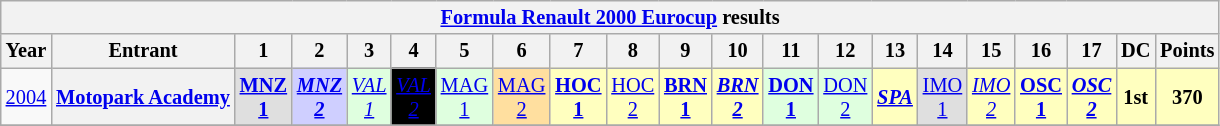<table class="wikitable" style="text-align:center; font-size:85%">
<tr>
<th colspan=27><a href='#'>Formula Renault 2000 Eurocup</a> results</th>
</tr>
<tr>
<th>Year</th>
<th>Entrant</th>
<th>1</th>
<th>2</th>
<th>3</th>
<th>4</th>
<th>5</th>
<th>6</th>
<th>7</th>
<th>8</th>
<th>9</th>
<th>10</th>
<th>11</th>
<th>12</th>
<th>13</th>
<th>14</th>
<th>15</th>
<th>16</th>
<th>17</th>
<th>DC</th>
<th>Points</th>
</tr>
<tr>
<td><a href='#'>2004</a></td>
<th nowrap><a href='#'>Motopark Academy</a></th>
<td style="background:#DFDFDF;"><strong><a href='#'>MNZ<br>1</a></strong><br></td>
<td style="background:#CFCFFF;"><strong><em><a href='#'>MNZ<br>2</a></em></strong><br></td>
<td style="background:#DFFFDF;"><em><a href='#'>VAL<br>1</a></em><br></td>
<td style="background:#000000; color:white"><em><a href='#'>VAL<br>2</a></em><br></td>
<td style="background:#DFFFDF;"><a href='#'>MAG<br>1</a><br></td>
<td style="background:#FFDF9F;"><a href='#'>MAG<br>2</a><br></td>
<td style="background:#FFFFBF;"><strong><a href='#'>HOC<br>1</a></strong><br></td>
<td style="background:#FFFFBF;"><a href='#'>HOC<br>2</a><br></td>
<td style="background:#FFFFBF;"><strong><a href='#'>BRN<br>1</a></strong><br></td>
<td style="background:#FFFFBF;"><strong><em><a href='#'>BRN<br>2</a></em></strong><br></td>
<td style="background:#DFFFDF;"><strong><a href='#'>DON<br>1</a></strong><br></td>
<td style="background:#DFFFDF;"><a href='#'>DON<br>2</a><br></td>
<td style="background:#FFFFBF;"><strong><em><a href='#'>SPA</a></em></strong><br></td>
<td style="background:#DFDFDF;"><a href='#'>IMO<br>1</a><br></td>
<td style="background:#FFFFBF;"><em><a href='#'>IMO<br>2</a></em><br></td>
<td style="background:#FFFFBF;"><strong><a href='#'>OSC<br>1</a></strong><br></td>
<td style="background:#FFFFBF;"><strong><em><a href='#'>OSC<br>2</a></em></strong><br></td>
<th style="background:#FFFFBF;">1st</th>
<th style="background:#FFFFBF;">370</th>
</tr>
<tr>
</tr>
</table>
